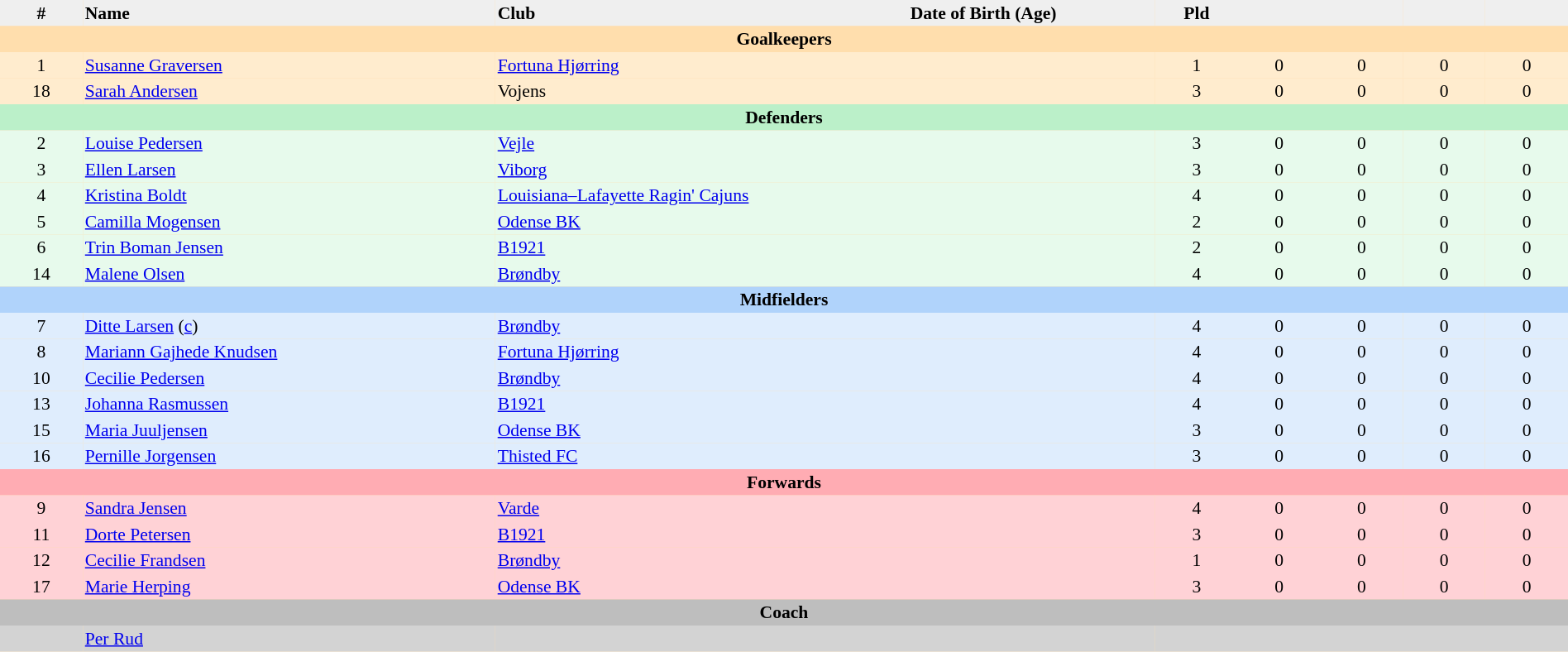<table border=0 cellpadding=2 cellspacing=0 bgcolor=#FFDEAD style="text-align:center; font-size:90%;" width=100%>
<tr bgcolor=#EFEFEF>
<th width=5%>#</th>
<th width=25% align=left>Name</th>
<th width=25% align=left>Club</th>
<th width=15% align=left>Date of Birth (Age)</th>
<th width=5%>Pld</th>
<th width=5%></th>
<th width=5%></th>
<th width=5%></th>
<th width=5%></th>
</tr>
<tr>
<th colspan=9 bgcolor=#FFDEAD>Goalkeepers</th>
</tr>
<tr bgcolor=#FFECCE>
<td>1</td>
<td align=left><a href='#'>Susanne Graversen</a></td>
<td align=left> <a href='#'>Fortuna Hjørring</a></td>
<td align=left></td>
<td>1</td>
<td>0</td>
<td>0</td>
<td>0</td>
<td>0</td>
</tr>
<tr bgcolor=#FFECCE>
<td>18</td>
<td align=left><a href='#'>Sarah Andersen</a></td>
<td align=left> Vojens</td>
<td align=left></td>
<td>3</td>
<td>0</td>
<td>0</td>
<td>0</td>
<td>0</td>
</tr>
<tr>
<th colspan=9 bgcolor=#BBF0C9>Defenders</th>
</tr>
<tr bgcolor=#E7FAEC>
<td>2</td>
<td align=left><a href='#'>Louise Pedersen</a></td>
<td align=left> <a href='#'>Vejle</a></td>
<td align=left></td>
<td>3</td>
<td>0</td>
<td>0</td>
<td>0</td>
<td>0</td>
</tr>
<tr bgcolor=#E7FAEC>
<td>3</td>
<td align=left><a href='#'>Ellen Larsen</a></td>
<td align=left> <a href='#'>Viborg</a></td>
<td align=left></td>
<td>3</td>
<td>0</td>
<td>0</td>
<td>0</td>
<td>0</td>
</tr>
<tr bgcolor=#E7FAEC>
<td>4</td>
<td align=left><a href='#'>Kristina Boldt</a></td>
<td align=left> <a href='#'>Louisiana–Lafayette Ragin' Cajuns</a></td>
<td align=left></td>
<td>4</td>
<td>0</td>
<td>0</td>
<td>0</td>
<td>0</td>
</tr>
<tr bgcolor=#E7FAEC>
<td>5</td>
<td align=left><a href='#'>Camilla Mogensen</a></td>
<td align=left> <a href='#'>Odense BK</a></td>
<td align=left></td>
<td>2</td>
<td>0</td>
<td>0</td>
<td>0</td>
<td>0</td>
</tr>
<tr bgcolor=#E7FAEC>
<td>6</td>
<td align=left><a href='#'>Trin Boman Jensen</a></td>
<td align=left> <a href='#'>B1921</a></td>
<td align=left></td>
<td>2</td>
<td>0</td>
<td>0</td>
<td>0</td>
<td>0</td>
</tr>
<tr bgcolor=#E7FAEC>
<td>14</td>
<td align=left><a href='#'>Malene Olsen</a></td>
<td align=left> <a href='#'>Brøndby</a></td>
<td align=left></td>
<td>4</td>
<td>0</td>
<td>0</td>
<td>0</td>
<td>0</td>
</tr>
<tr>
<th colspan=9 bgcolor=#B0D3FB>Midfielders</th>
</tr>
<tr bgcolor=#DFEDFD>
<td>7</td>
<td align=left><a href='#'>Ditte Larsen</a> (<a href='#'>c</a>)</td>
<td align=left> <a href='#'>Brøndby</a></td>
<td align=left></td>
<td>4</td>
<td>0</td>
<td>0</td>
<td>0</td>
<td>0</td>
</tr>
<tr bgcolor=#DFEDFD>
<td>8</td>
<td align=left><a href='#'>Mariann Gajhede Knudsen</a></td>
<td align=left> <a href='#'>Fortuna Hjørring</a></td>
<td align=left></td>
<td>4</td>
<td>0</td>
<td>0</td>
<td>0</td>
<td>0</td>
</tr>
<tr bgcolor=#DFEDFD>
<td>10</td>
<td align=left><a href='#'>Cecilie Pedersen</a></td>
<td align=left> <a href='#'>Brøndby</a></td>
<td align=left></td>
<td>4</td>
<td>0</td>
<td>0</td>
<td>0</td>
<td>0</td>
</tr>
<tr bgcolor=#DFEDFD>
<td>13</td>
<td align=left><a href='#'>Johanna Rasmussen</a></td>
<td align=left> <a href='#'>B1921</a></td>
<td align=left></td>
<td>4</td>
<td>0</td>
<td>0</td>
<td>0</td>
<td>0</td>
</tr>
<tr bgcolor=#DFEDFD>
<td>15</td>
<td align=left><a href='#'>Maria Juuljensen</a></td>
<td align=left> <a href='#'>Odense BK</a></td>
<td align=left></td>
<td>3</td>
<td>0</td>
<td>0</td>
<td>0</td>
<td>0</td>
</tr>
<tr bgcolor=#DFEDFD>
<td>16</td>
<td align=left><a href='#'>Pernille Jorgensen</a></td>
<td align=left> <a href='#'>Thisted FC</a></td>
<td align=left></td>
<td>3</td>
<td>0</td>
<td>0</td>
<td>0</td>
<td>0</td>
</tr>
<tr>
<th colspan=9 bgcolor=#FFACB3>Forwards</th>
</tr>
<tr bgcolor=#FFD2D6>
<td>9</td>
<td align=left><a href='#'>Sandra Jensen</a></td>
<td align=left> <a href='#'>Varde</a></td>
<td align=left></td>
<td>4</td>
<td>0</td>
<td>0</td>
<td>0</td>
<td>0</td>
</tr>
<tr bgcolor=#FFD2D6>
<td>11</td>
<td align=left><a href='#'>Dorte Petersen</a></td>
<td align=left> <a href='#'>B1921</a></td>
<td align=left></td>
<td>3</td>
<td>0</td>
<td>0</td>
<td>0</td>
<td>0</td>
</tr>
<tr bgcolor=#FFD2D6>
<td>12</td>
<td align=left><a href='#'>Cecilie Frandsen</a></td>
<td align=left> <a href='#'>Brøndby</a></td>
<td align=left></td>
<td>1</td>
<td>0</td>
<td>0</td>
<td>0</td>
<td>0</td>
</tr>
<tr bgcolor=#FFD2D6>
<td>17</td>
<td align=left><a href='#'>Marie Herping</a></td>
<td align=left> <a href='#'>Odense BK</a></td>
<td align=left></td>
<td>3</td>
<td>0</td>
<td>0</td>
<td>0</td>
<td>0</td>
</tr>
<tr>
<th colspan=9 bgcolor=#BEBEBE>Coach</th>
</tr>
<tr bgcolor=#D3D3D3>
<td></td>
<td align=left> <a href='#'>Per Rud</a></td>
<td></td>
<td align=left></td>
<td colspan=5></td>
</tr>
</table>
